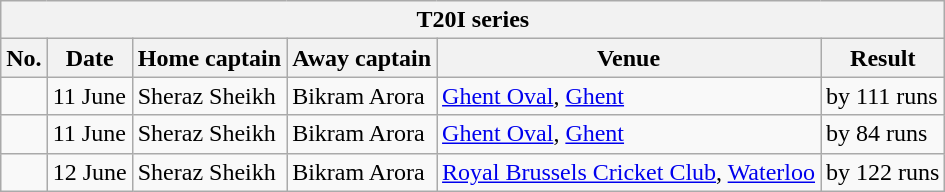<table class="wikitable">
<tr>
<th colspan="6">T20I series</th>
</tr>
<tr>
<th>No.</th>
<th>Date</th>
<th>Home captain</th>
<th>Away captain</th>
<th>Venue</th>
<th>Result</th>
</tr>
<tr>
<td></td>
<td>11 June</td>
<td>Sheraz Sheikh</td>
<td>Bikram Arora</td>
<td><a href='#'>Ghent Oval</a>, <a href='#'>Ghent</a></td>
<td> by 111 runs</td>
</tr>
<tr>
<td></td>
<td>11 June</td>
<td>Sheraz Sheikh</td>
<td>Bikram Arora</td>
<td><a href='#'>Ghent Oval</a>, <a href='#'>Ghent</a></td>
<td> by 84 runs</td>
</tr>
<tr>
<td></td>
<td>12 June</td>
<td>Sheraz Sheikh</td>
<td>Bikram Arora</td>
<td><a href='#'>Royal Brussels Cricket Club</a>, <a href='#'>Waterloo</a></td>
<td> by 122 runs</td>
</tr>
</table>
